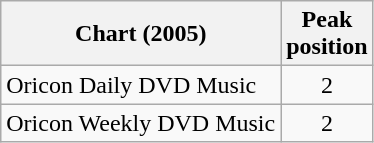<table class="wikitable">
<tr>
<th align="left">Chart (2005)</th>
<th align="center">Peak<br>position</th>
</tr>
<tr>
<td align="left">Oricon Daily DVD Music</td>
<td align="center">2</td>
</tr>
<tr>
<td align="left">Oricon Weekly DVD Music</td>
<td align="center">2</td>
</tr>
</table>
